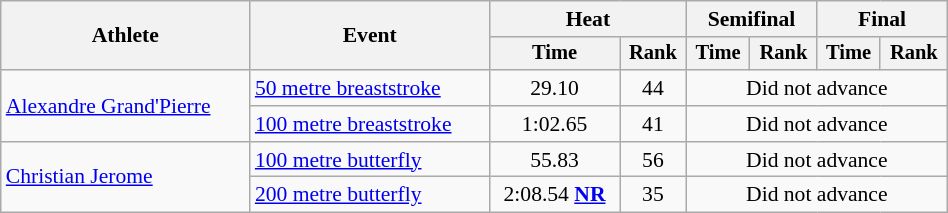<table class="wikitable" style="text-align:center; font-size:90%; width:50%;">
<tr>
<th rowspan="2">Athlete</th>
<th rowspan="2">Event</th>
<th colspan="2">Heat</th>
<th colspan="2">Semifinal</th>
<th colspan="2">Final</th>
</tr>
<tr style="font-size:95%">
<th>Time</th>
<th>Rank</th>
<th>Time</th>
<th>Rank</th>
<th>Time</th>
<th>Rank</th>
</tr>
<tr>
<td align=left rowspan=2><a href='#'>Alexandre Grand'Pierre</a></td>
<td align=left><a href='#'>50 metre breaststroke</a></td>
<td>29.10</td>
<td>44</td>
<td colspan=4>Did not advance</td>
</tr>
<tr>
<td align=left><a href='#'>100 metre breaststroke</a></td>
<td>1:02.65</td>
<td>41</td>
<td colspan=4>Did not advance</td>
</tr>
<tr>
<td align=left rowspan=2><a href='#'>Christian Jerome</a></td>
<td align=left><a href='#'>100 metre butterfly</a></td>
<td>55.83</td>
<td>56</td>
<td colspan=4>Did not advance</td>
</tr>
<tr>
<td align=left><a href='#'>200 metre butterfly</a></td>
<td>2:08.54 <strong><a href='#'>NR</a></strong></td>
<td>35</td>
<td colspan=4>Did not advance</td>
</tr>
</table>
